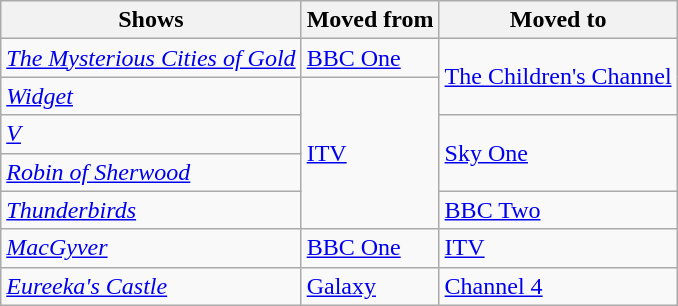<table class="wikitable">
<tr>
<th>Shows</th>
<th>Moved from</th>
<th>Moved to</th>
</tr>
<tr>
<td><em><a href='#'>The Mysterious Cities of Gold</a></em></td>
<td><a href='#'>BBC One</a></td>
<td rowspan=2><a href='#'>The Children's Channel</a></td>
</tr>
<tr>
<td><em><a href='#'>Widget</a></em></td>
<td rowspan=4><a href='#'>ITV</a></td>
</tr>
<tr>
<td><em><a href='#'>V</a></em></td>
<td rowspan=2><a href='#'>Sky One</a></td>
</tr>
<tr>
<td><em><a href='#'>Robin of Sherwood</a></em></td>
</tr>
<tr>
<td><em><a href='#'>Thunderbirds</a></em></td>
<td><a href='#'>BBC Two</a></td>
</tr>
<tr>
<td><em><a href='#'>MacGyver</a></em></td>
<td><a href='#'>BBC One</a></td>
<td><a href='#'>ITV</a></td>
</tr>
<tr>
<td><em><a href='#'>Eureeka's Castle</a></em></td>
<td><a href='#'>Galaxy</a></td>
<td><a href='#'>Channel 4</a></td>
</tr>
</table>
